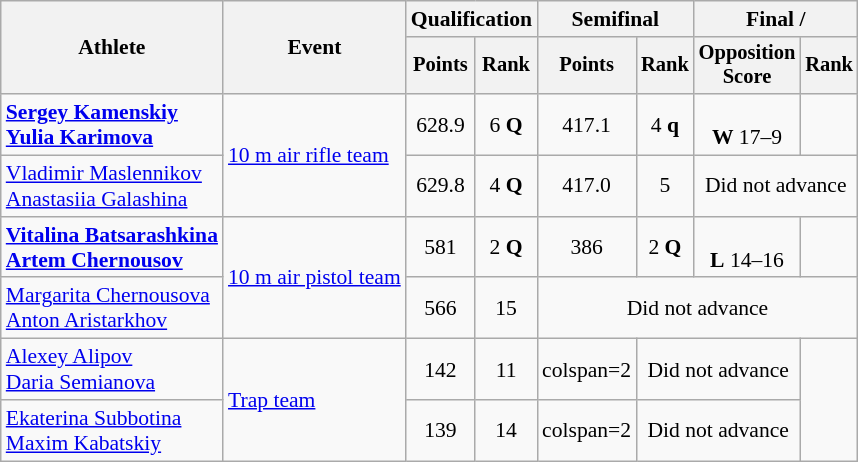<table class="wikitable" style="text-align:center; font-size:90%">
<tr>
<th rowspan=2>Athlete</th>
<th rowspan=2>Event</th>
<th colspan=2>Qualification</th>
<th colspan=2>Semifinal</th>
<th colspan=2>Final / </th>
</tr>
<tr style="font-size:95%">
<th>Points</th>
<th>Rank</th>
<th>Points</th>
<th>Rank</th>
<th>Opposition<br>Score</th>
<th>Rank</th>
</tr>
<tr>
<td align=left><strong><a href='#'>Sergey Kamenskiy</a><br><a href='#'>Yulia Karimova</a></strong></td>
<td rowspan=2 align=left><a href='#'>10 m air rifle team</a></td>
<td>628.9</td>
<td>6 <strong>Q</strong></td>
<td>417.1</td>
<td>4 <strong>q</strong></td>
<td><br><strong>W</strong> 17–9</td>
<td></td>
</tr>
<tr>
<td align=left><a href='#'>Vladimir Maslennikov</a><br><a href='#'>Anastasiia Galashina</a></td>
<td>629.8</td>
<td>4 <strong>Q</strong></td>
<td>417.0</td>
<td>5</td>
<td colspan=2>Did not advance</td>
</tr>
<tr>
<td align=left><strong><a href='#'>Vitalina Batsarashkina</a><br><a href='#'>Artem Chernousov</a></strong></td>
<td rowspan=2 align=left><a href='#'>10 m air pistol team</a></td>
<td>581</td>
<td>2 <strong>Q</strong></td>
<td>386</td>
<td>2 <strong>Q</strong></td>
<td><br><strong>L</strong> 14–16</td>
<td></td>
</tr>
<tr>
<td align=left><a href='#'>Margarita Chernousova</a><br><a href='#'>Anton Aristarkhov</a></td>
<td>566</td>
<td>15</td>
<td colspan=4>Did not advance</td>
</tr>
<tr>
<td align=left><a href='#'>Alexey Alipov</a><br><a href='#'>Daria Semianova</a></td>
<td rowspan=2 align=left><a href='#'>Trap team</a></td>
<td>142</td>
<td>11</td>
<td>colspan=2 </td>
<td colspan=2>Did not advance</td>
</tr>
<tr>
<td align=left><a href='#'>Ekaterina Subbotina</a><br><a href='#'>Maxim Kabatskiy</a></td>
<td>139</td>
<td>14</td>
<td>colspan=2 </td>
<td colspan=2>Did not advance</td>
</tr>
</table>
